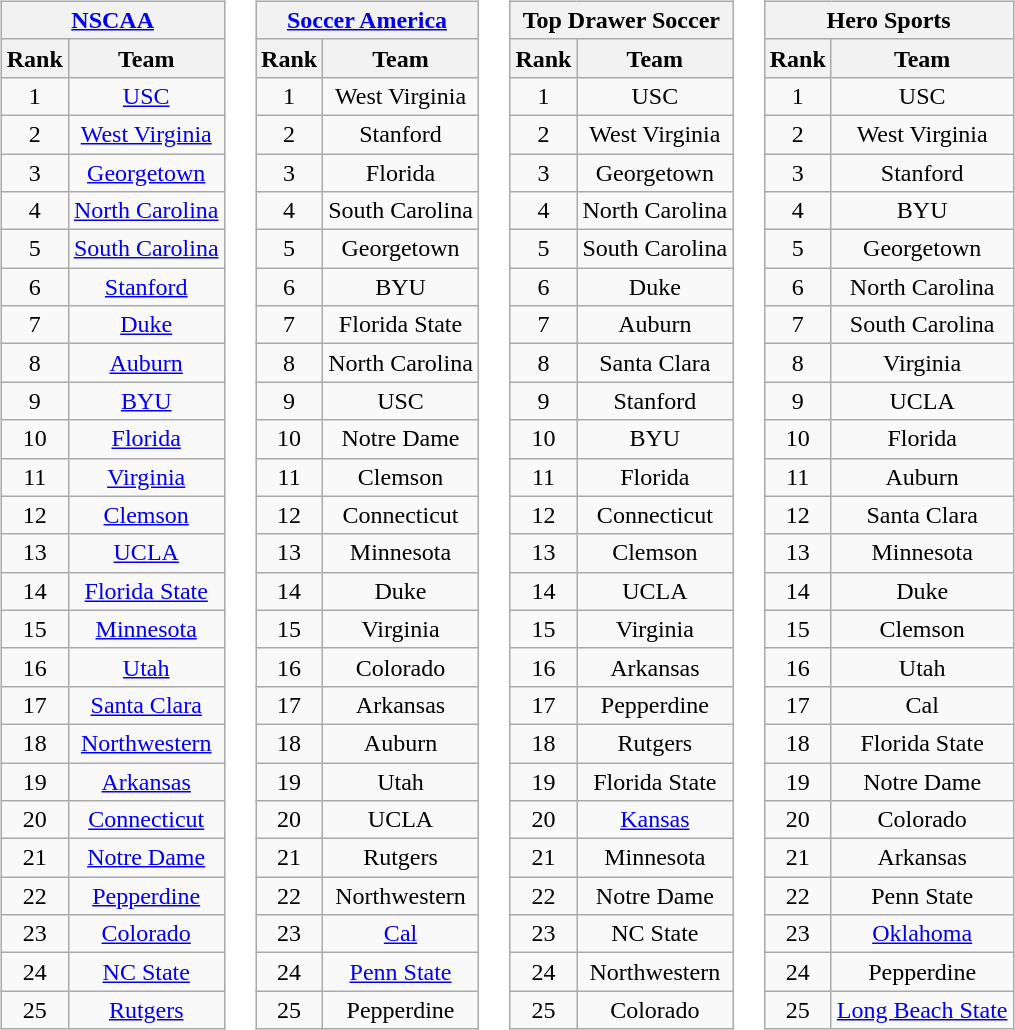<table>
<tr style="vertical-align:top;">
<td><br><table class="wikitable" style="text-align:center;">
<tr>
<th colspan=2><strong><a href='#'>NSCAA</a></strong></th>
</tr>
<tr>
<th>Rank</th>
<th>Team</th>
</tr>
<tr>
<td>1</td>
<td><a href='#'>USC</a></td>
</tr>
<tr>
<td>2</td>
<td><a href='#'>West Virginia</a></td>
</tr>
<tr>
<td>3</td>
<td><a href='#'>Georgetown</a></td>
</tr>
<tr>
<td>4</td>
<td><a href='#'>North Carolina</a></td>
</tr>
<tr>
<td>5</td>
<td><a href='#'>South Carolina</a></td>
</tr>
<tr>
<td>6</td>
<td><a href='#'>Stanford</a></td>
</tr>
<tr>
<td>7</td>
<td><a href='#'>Duke</a></td>
</tr>
<tr>
<td>8</td>
<td><a href='#'>Auburn</a></td>
</tr>
<tr>
<td>9</td>
<td><a href='#'>BYU</a></td>
</tr>
<tr>
<td>10</td>
<td><a href='#'>Florida</a></td>
</tr>
<tr>
<td>11</td>
<td><a href='#'>Virginia</a></td>
</tr>
<tr>
<td>12</td>
<td><a href='#'>Clemson</a></td>
</tr>
<tr>
<td>13</td>
<td><a href='#'>UCLA</a></td>
</tr>
<tr>
<td>14</td>
<td><a href='#'>Florida State</a></td>
</tr>
<tr>
<td>15</td>
<td><a href='#'>Minnesota</a></td>
</tr>
<tr>
<td>16</td>
<td><a href='#'>Utah</a></td>
</tr>
<tr>
<td>17</td>
<td><a href='#'>Santa Clara</a></td>
</tr>
<tr>
<td>18</td>
<td><a href='#'>Northwestern</a></td>
</tr>
<tr>
<td>19</td>
<td><a href='#'>Arkansas</a></td>
</tr>
<tr>
<td>20</td>
<td><a href='#'>Connecticut</a></td>
</tr>
<tr>
<td>21</td>
<td><a href='#'>Notre Dame</a></td>
</tr>
<tr>
<td>22</td>
<td><a href='#'>Pepperdine</a></td>
</tr>
<tr>
<td>23</td>
<td><a href='#'>Colorado</a></td>
</tr>
<tr>
<td>24</td>
<td><a href='#'>NC State</a></td>
</tr>
<tr>
<td>25</td>
<td><a href='#'>Rutgers</a></td>
</tr>
</table>
</td>
<td><br><table class="wikitable" style="text-align:center;">
<tr>
<th colspan=2><strong><a href='#'>Soccer America</a></strong></th>
</tr>
<tr>
<th>Rank</th>
<th>Team</th>
</tr>
<tr>
<td>1</td>
<td>West Virginia</td>
</tr>
<tr>
<td>2</td>
<td>Stanford</td>
</tr>
<tr>
<td>3</td>
<td>Florida</td>
</tr>
<tr>
<td>4</td>
<td>South Carolina</td>
</tr>
<tr>
<td>5</td>
<td>Georgetown</td>
</tr>
<tr>
<td>6</td>
<td>BYU</td>
</tr>
<tr>
<td>7</td>
<td>Florida State</td>
</tr>
<tr>
<td>8</td>
<td>North Carolina</td>
</tr>
<tr>
<td>9</td>
<td>USC</td>
</tr>
<tr>
<td>10</td>
<td>Notre Dame</td>
</tr>
<tr>
<td>11</td>
<td>Clemson</td>
</tr>
<tr>
<td>12</td>
<td>Connecticut</td>
</tr>
<tr>
<td>13</td>
<td>Minnesota</td>
</tr>
<tr>
<td>14</td>
<td>Duke</td>
</tr>
<tr>
<td>15</td>
<td>Virginia</td>
</tr>
<tr>
<td>16</td>
<td>Colorado</td>
</tr>
<tr>
<td>17</td>
<td>Arkansas</td>
</tr>
<tr>
<td>18</td>
<td>Auburn</td>
</tr>
<tr>
<td>19</td>
<td>Utah</td>
</tr>
<tr>
<td>20</td>
<td>UCLA</td>
</tr>
<tr>
<td>21</td>
<td>Rutgers</td>
</tr>
<tr>
<td>22</td>
<td>Northwestern</td>
</tr>
<tr>
<td>23</td>
<td><a href='#'>Cal</a></td>
</tr>
<tr>
<td>24</td>
<td><a href='#'>Penn State</a></td>
</tr>
<tr>
<td>25</td>
<td>Pepperdine</td>
</tr>
</table>
</td>
<td><br><table class="wikitable" style="text-align:center;">
<tr>
<th colspan=2><strong>Top Drawer Soccer</strong></th>
</tr>
<tr>
<th>Rank</th>
<th>Team</th>
</tr>
<tr>
<td>1</td>
<td>USC</td>
</tr>
<tr>
<td>2</td>
<td>West Virginia</td>
</tr>
<tr>
<td>3</td>
<td>Georgetown</td>
</tr>
<tr>
<td>4</td>
<td>North Carolina</td>
</tr>
<tr>
<td>5</td>
<td>South Carolina</td>
</tr>
<tr>
<td>6</td>
<td>Duke</td>
</tr>
<tr>
<td>7</td>
<td>Auburn</td>
</tr>
<tr>
<td>8</td>
<td>Santa Clara</td>
</tr>
<tr>
<td>9</td>
<td>Stanford</td>
</tr>
<tr>
<td>10</td>
<td>BYU</td>
</tr>
<tr>
<td>11</td>
<td>Florida</td>
</tr>
<tr>
<td>12</td>
<td>Connecticut</td>
</tr>
<tr>
<td>13</td>
<td>Clemson</td>
</tr>
<tr>
<td>14</td>
<td>UCLA</td>
</tr>
<tr>
<td>15</td>
<td>Virginia</td>
</tr>
<tr>
<td>16</td>
<td>Arkansas</td>
</tr>
<tr>
<td>17</td>
<td>Pepperdine</td>
</tr>
<tr>
<td>18</td>
<td>Rutgers</td>
</tr>
<tr>
<td>19</td>
<td>Florida State</td>
</tr>
<tr>
<td>20</td>
<td><a href='#'>Kansas</a></td>
</tr>
<tr>
<td>21</td>
<td>Minnesota</td>
</tr>
<tr>
<td>22</td>
<td>Notre Dame</td>
</tr>
<tr>
<td>23</td>
<td>NC State</td>
</tr>
<tr>
<td>24</td>
<td>Northwestern</td>
</tr>
<tr>
<td>25</td>
<td>Colorado</td>
</tr>
</table>
</td>
<td><br><table class="wikitable" style="text-align:center;">
<tr>
<th colspan=2><strong>Hero Sports</strong></th>
</tr>
<tr>
<th>Rank</th>
<th>Team</th>
</tr>
<tr>
<td>1</td>
<td>USC</td>
</tr>
<tr>
<td>2</td>
<td>West Virginia</td>
</tr>
<tr>
<td>3</td>
<td>Stanford</td>
</tr>
<tr>
<td>4</td>
<td>BYU</td>
</tr>
<tr>
<td>5</td>
<td>Georgetown</td>
</tr>
<tr>
<td>6</td>
<td>North Carolina</td>
</tr>
<tr>
<td>7</td>
<td>South Carolina</td>
</tr>
<tr>
<td>8</td>
<td>Virginia</td>
</tr>
<tr>
<td>9</td>
<td>UCLA</td>
</tr>
<tr>
<td>10</td>
<td>Florida</td>
</tr>
<tr>
<td>11</td>
<td>Auburn</td>
</tr>
<tr>
<td>12</td>
<td>Santa Clara</td>
</tr>
<tr>
<td>13</td>
<td>Minnesota</td>
</tr>
<tr>
<td>14</td>
<td>Duke</td>
</tr>
<tr>
<td>15</td>
<td>Clemson</td>
</tr>
<tr>
<td>16</td>
<td>Utah</td>
</tr>
<tr>
<td>17</td>
<td>Cal</td>
</tr>
<tr>
<td>18</td>
<td>Florida State</td>
</tr>
<tr>
<td>19</td>
<td>Notre Dame</td>
</tr>
<tr>
<td>20</td>
<td>Colorado</td>
</tr>
<tr>
<td>21</td>
<td>Arkansas</td>
</tr>
<tr>
<td>22</td>
<td>Penn State</td>
</tr>
<tr>
<td>23</td>
<td><a href='#'>Oklahoma</a></td>
</tr>
<tr>
<td>24</td>
<td>Pepperdine</td>
</tr>
<tr>
<td>25</td>
<td><a href='#'>Long Beach State</a></td>
</tr>
</table>
</td>
</tr>
</table>
